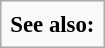<table class="infobox" style="font-size: 95%">
<tr>
<td><strong>See also:</strong><br></td>
</tr>
</table>
